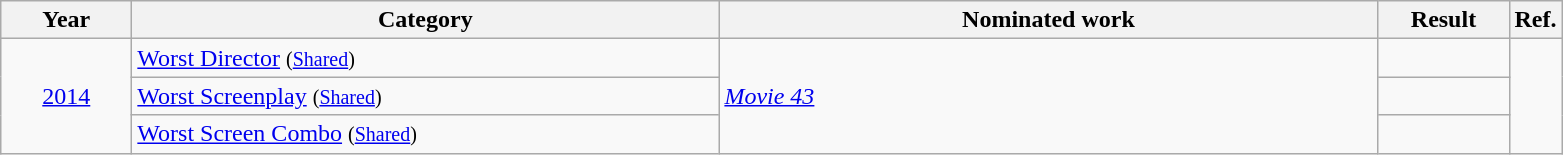<table class=wikitable>
<tr>
<th scope="col" style="width:5em;">Year</th>
<th scope="col" style="width:24em;">Category</th>
<th scope="col" style="width:27em;">Nominated work</th>
<th scope="col" style="width:5em;">Result</th>
<th>Ref.</th>
</tr>
<tr>
<td style="text-align:center;", rowspan="3"><a href='#'>2014</a></td>
<td><a href='#'>Worst Director</a> <small>(<a href='#'>Shared</a>)</small></td>
<td rowspan="3"><em><a href='#'>Movie 43</a></em></td>
<td></td>
<td style="text-align:center;" rowspan="3"></td>
</tr>
<tr>
<td><a href='#'>Worst Screenplay</a> <small>(<a href='#'>Shared</a>)</small></td>
<td></td>
</tr>
<tr>
<td><a href='#'>Worst Screen Combo</a> <small>(<a href='#'>Shared</a>)</small></td>
<td></td>
</tr>
</table>
